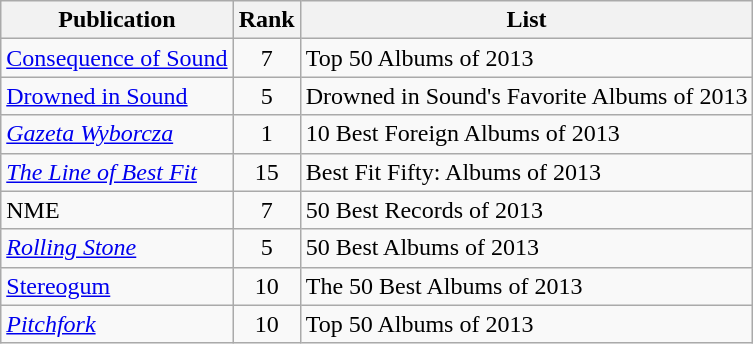<table class="wikitable">
<tr>
<th>Publication</th>
<th>Rank</th>
<th>List</th>
</tr>
<tr Ad>
<td><a href='#'>Consequence of Sound</a></td>
<td align=center>7</td>
<td>Top 50 Albums of 2013</td>
</tr>
<tr Ad>
<td><a href='#'>Drowned in Sound</a></td>
<td align="center">5</td>
<td>Drowned in Sound's Favorite Albums of 2013</td>
</tr>
<tr Ad>
<td><em><a href='#'>Gazeta Wyborcza</a></em></td>
<td align="center">1</td>
<td>10 Best Foreign Albums of 2013</td>
</tr>
<tr Ad>
<td><em><a href='#'>The Line of Best Fit</a></em></td>
<td align=center>15</td>
<td>Best Fit Fifty: Albums of 2013</td>
</tr>
<tr Ad>
<td>NME</td>
<td align=center>7</td>
<td>50 Best Records of 2013</td>
</tr>
<tr Ad>
<td><em><a href='#'>Rolling Stone</a></em></td>
<td align="center">5</td>
<td>50 Best Albums of 2013</td>
</tr>
<tr Ad>
<td><a href='#'>Stereogum</a></td>
<td align="center">10</td>
<td>The 50 Best Albums of 2013</td>
</tr>
<tr Ad>
<td><em><a href='#'>Pitchfork</a></em></td>
<td align="center">10</td>
<td>Top 50 Albums of 2013</td>
</tr>
</table>
